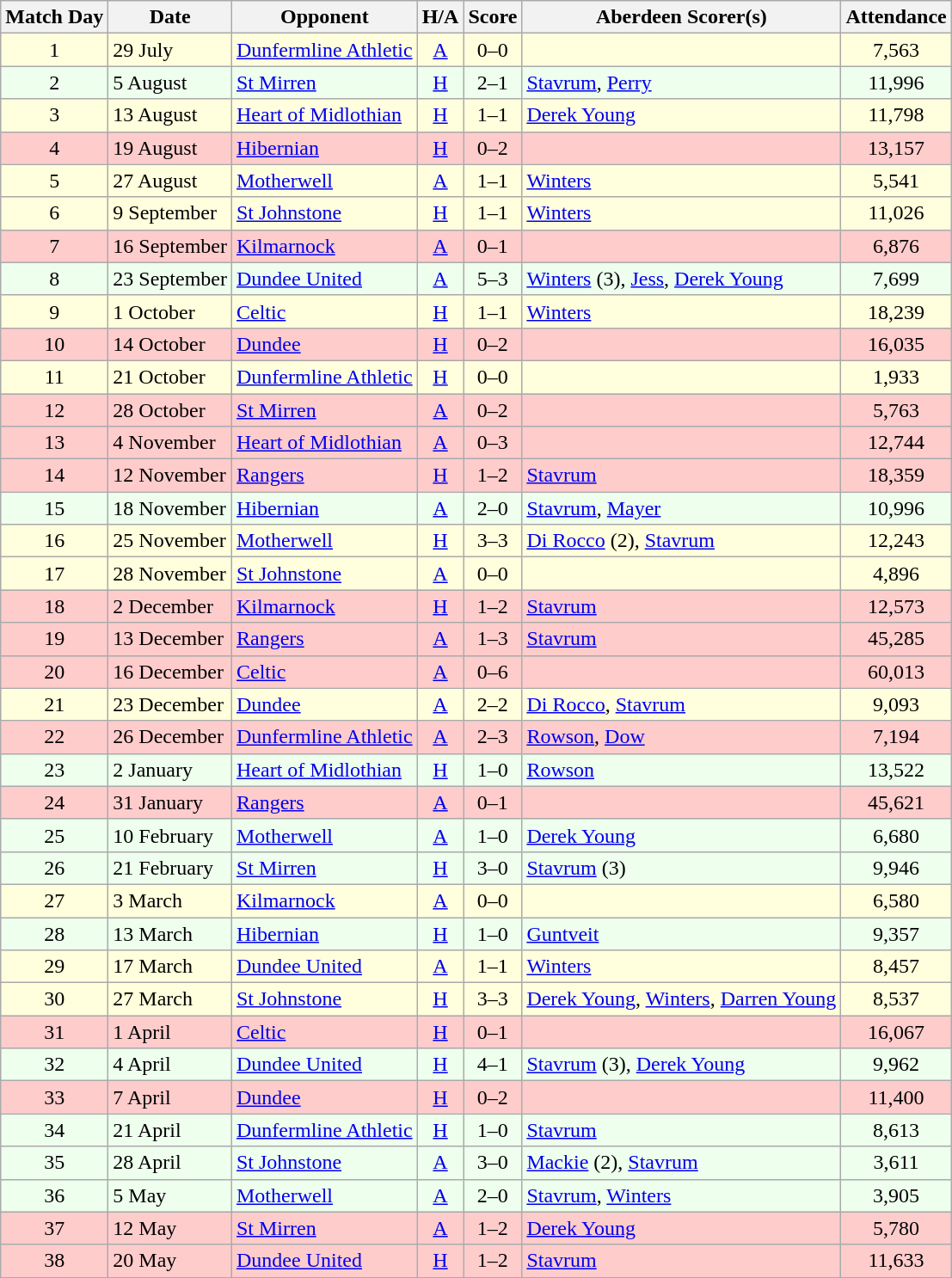<table class="wikitable" style="text-align:center">
<tr>
<th>Match Day</th>
<th>Date</th>
<th>Opponent</th>
<th>H/A</th>
<th>Score</th>
<th>Aberdeen Scorer(s)</th>
<th>Attendance</th>
</tr>
<tr bgcolor=#FFFFDD>
<td>1</td>
<td align=left>29 July</td>
<td align=left><a href='#'>Dunfermline Athletic</a></td>
<td><a href='#'>A</a></td>
<td>0–0</td>
<td align=left></td>
<td>7,563</td>
</tr>
<tr bgcolor=#EEFFEE>
<td>2</td>
<td align=left>5 August</td>
<td align=left><a href='#'>St Mirren</a></td>
<td><a href='#'>H</a></td>
<td>2–1</td>
<td align=left><a href='#'>Stavrum</a>, <a href='#'>Perry</a></td>
<td>11,996</td>
</tr>
<tr bgcolor=#FFFFDD>
<td>3</td>
<td align=left>13 August</td>
<td align=left><a href='#'>Heart of Midlothian</a></td>
<td><a href='#'>H</a></td>
<td>1–1</td>
<td align=left><a href='#'>Derek Young</a></td>
<td>11,798</td>
</tr>
<tr bgcolor=#FFCCCC>
<td>4</td>
<td align=left>19 August</td>
<td align=left><a href='#'>Hibernian</a></td>
<td><a href='#'>H</a></td>
<td>0–2</td>
<td align=left></td>
<td>13,157</td>
</tr>
<tr bgcolor=#FFFFDD>
<td>5</td>
<td align=left>27 August</td>
<td align=left><a href='#'>Motherwell</a></td>
<td><a href='#'>A</a></td>
<td>1–1</td>
<td align=left><a href='#'>Winters</a></td>
<td>5,541</td>
</tr>
<tr bgcolor=#FFFFDD>
<td>6</td>
<td align=left>9 September</td>
<td align=left><a href='#'>St Johnstone</a></td>
<td><a href='#'>H</a></td>
<td>1–1</td>
<td align=left><a href='#'>Winters</a></td>
<td>11,026</td>
</tr>
<tr bgcolor=#FFCCCC>
<td>7</td>
<td align=left>16 September</td>
<td align=left><a href='#'>Kilmarnock</a></td>
<td><a href='#'>A</a></td>
<td>0–1</td>
<td align=left></td>
<td>6,876</td>
</tr>
<tr bgcolor=#EEFFEE>
<td>8</td>
<td align=left>23 September</td>
<td align=left><a href='#'>Dundee United</a></td>
<td><a href='#'>A</a></td>
<td>5–3</td>
<td align=left><a href='#'>Winters</a> (3), <a href='#'>Jess</a>, <a href='#'>Derek Young</a></td>
<td>7,699</td>
</tr>
<tr bgcolor=#FFFFDD>
<td>9</td>
<td align=left>1 October</td>
<td align=left><a href='#'>Celtic</a></td>
<td><a href='#'>H</a></td>
<td>1–1</td>
<td align=left><a href='#'>Winters</a></td>
<td>18,239</td>
</tr>
<tr bgcolor=#FFCCCC>
<td>10</td>
<td align=left>14 October</td>
<td align=left><a href='#'>Dundee</a></td>
<td><a href='#'>H</a></td>
<td>0–2</td>
<td align=left></td>
<td>16,035</td>
</tr>
<tr bgcolor=#FFFFDD>
<td>11</td>
<td align=left>21 October</td>
<td align=left><a href='#'>Dunfermline Athletic</a></td>
<td><a href='#'>H</a></td>
<td>0–0</td>
<td align=left></td>
<td>1,933</td>
</tr>
<tr bgcolor=#FFCCCC>
<td>12</td>
<td align=left>28 October</td>
<td align=left><a href='#'>St Mirren</a></td>
<td><a href='#'>A</a></td>
<td>0–2</td>
<td align=left></td>
<td>5,763</td>
</tr>
<tr bgcolor=#FFCCCC>
<td>13</td>
<td align=left>4 November</td>
<td align=left><a href='#'>Heart of Midlothian</a></td>
<td><a href='#'>A</a></td>
<td>0–3</td>
<td align=left></td>
<td>12,744</td>
</tr>
<tr bgcolor=#FFCCCC>
<td>14</td>
<td align=left>12 November</td>
<td align=left><a href='#'>Rangers</a></td>
<td><a href='#'>H</a></td>
<td>1–2</td>
<td align=left><a href='#'>Stavrum</a></td>
<td>18,359</td>
</tr>
<tr bgcolor=#EEFFEE>
<td>15</td>
<td align=left>18 November</td>
<td align=left><a href='#'>Hibernian</a></td>
<td><a href='#'>A</a></td>
<td>2–0</td>
<td align=left><a href='#'>Stavrum</a>, <a href='#'>Mayer</a></td>
<td>10,996</td>
</tr>
<tr bgcolor=#FFFFDD>
<td>16</td>
<td align=left>25 November</td>
<td align=left><a href='#'>Motherwell</a></td>
<td><a href='#'>H</a></td>
<td>3–3</td>
<td align=left><a href='#'>Di Rocco</a> (2), <a href='#'>Stavrum</a></td>
<td>12,243</td>
</tr>
<tr bgcolor=#FFFFDD>
<td>17</td>
<td align=left>28 November</td>
<td align=left><a href='#'>St Johnstone</a></td>
<td><a href='#'>A</a></td>
<td>0–0</td>
<td align=left></td>
<td>4,896</td>
</tr>
<tr bgcolor=#FFCCCC>
<td>18</td>
<td align=left>2 December</td>
<td align=left><a href='#'>Kilmarnock</a></td>
<td><a href='#'>H</a></td>
<td>1–2</td>
<td align=left><a href='#'>Stavrum</a></td>
<td>12,573</td>
</tr>
<tr bgcolor=#FFCCCC>
<td>19</td>
<td align=left>13 December</td>
<td align=left><a href='#'>Rangers</a></td>
<td><a href='#'>A</a></td>
<td>1–3</td>
<td align=left><a href='#'>Stavrum</a></td>
<td>45,285</td>
</tr>
<tr bgcolor=#FFCCCC>
<td>20</td>
<td align=left>16 December</td>
<td align=left><a href='#'>Celtic</a></td>
<td><a href='#'>A</a></td>
<td>0–6</td>
<td align=left></td>
<td>60,013</td>
</tr>
<tr bgcolor=#FFFFDD>
<td>21</td>
<td align=left>23 December</td>
<td align=left><a href='#'>Dundee</a></td>
<td><a href='#'>A</a></td>
<td>2–2</td>
<td align=left><a href='#'>Di Rocco</a>, <a href='#'>Stavrum</a></td>
<td>9,093</td>
</tr>
<tr bgcolor=#FFCCCC>
<td>22</td>
<td align=left>26 December</td>
<td align=left><a href='#'>Dunfermline Athletic</a></td>
<td><a href='#'>A</a></td>
<td>2–3</td>
<td align=left><a href='#'>Rowson</a>, <a href='#'>Dow</a></td>
<td>7,194</td>
</tr>
<tr bgcolor=#EEFFEE>
<td>23</td>
<td align=left>2 January</td>
<td align=left><a href='#'>Heart of Midlothian</a></td>
<td><a href='#'>H</a></td>
<td>1–0</td>
<td align=left><a href='#'>Rowson</a></td>
<td>13,522</td>
</tr>
<tr bgcolor=#FFCCCC>
<td>24</td>
<td align=left>31 January</td>
<td align=left><a href='#'>Rangers</a></td>
<td><a href='#'>A</a></td>
<td>0–1</td>
<td align=left></td>
<td>45,621</td>
</tr>
<tr bgcolor=#EEFFEE>
<td>25</td>
<td align=left>10 February</td>
<td align=left><a href='#'>Motherwell</a></td>
<td><a href='#'>A</a></td>
<td>1–0</td>
<td align=left><a href='#'>Derek Young</a></td>
<td>6,680</td>
</tr>
<tr bgcolor=#EEFFEE>
<td>26</td>
<td align=left>21 February</td>
<td align=left><a href='#'>St Mirren</a></td>
<td><a href='#'>H</a></td>
<td>3–0</td>
<td align=left><a href='#'>Stavrum</a> (3)</td>
<td>9,946</td>
</tr>
<tr bgcolor=#FFFFDD>
<td>27</td>
<td align=left>3 March</td>
<td align=left><a href='#'>Kilmarnock</a></td>
<td><a href='#'>A</a></td>
<td>0–0</td>
<td align=left></td>
<td>6,580</td>
</tr>
<tr bgcolor=#EEFFEE>
<td>28</td>
<td align=left>13 March</td>
<td align=left><a href='#'>Hibernian</a></td>
<td><a href='#'>H</a></td>
<td>1–0</td>
<td align=left><a href='#'>Guntveit</a></td>
<td>9,357</td>
</tr>
<tr bgcolor=#FFFFDD>
<td>29</td>
<td align=left>17 March</td>
<td align=left><a href='#'>Dundee United</a></td>
<td><a href='#'>A</a></td>
<td>1–1</td>
<td align=left><a href='#'>Winters</a></td>
<td>8,457</td>
</tr>
<tr bgcolor=#FFFFDD>
<td>30</td>
<td align=left>27 March</td>
<td align=left><a href='#'>St Johnstone</a></td>
<td><a href='#'>H</a></td>
<td>3–3</td>
<td align=left><a href='#'>Derek Young</a>, <a href='#'>Winters</a>, <a href='#'>Darren Young</a></td>
<td>8,537</td>
</tr>
<tr bgcolor=#FFCCCC>
<td>31</td>
<td align=left>1 April</td>
<td align=left><a href='#'>Celtic</a></td>
<td><a href='#'>H</a></td>
<td>0–1</td>
<td align=left></td>
<td>16,067</td>
</tr>
<tr bgcolor=#EEFFEE>
<td>32</td>
<td align=left>4 April</td>
<td align=left><a href='#'>Dundee United</a></td>
<td><a href='#'>H</a></td>
<td>4–1</td>
<td align=left><a href='#'>Stavrum</a> (3), <a href='#'>Derek Young</a></td>
<td>9,962</td>
</tr>
<tr bgcolor=#FFCCCC>
<td>33</td>
<td align=left>7 April</td>
<td align=left><a href='#'>Dundee</a></td>
<td><a href='#'>H</a></td>
<td>0–2</td>
<td align=left></td>
<td>11,400</td>
</tr>
<tr bgcolor=#EEFFEE>
<td>34</td>
<td align=left>21 April</td>
<td align=left><a href='#'>Dunfermline Athletic</a></td>
<td><a href='#'>H</a></td>
<td>1–0</td>
<td align=left><a href='#'>Stavrum</a></td>
<td>8,613</td>
</tr>
<tr bgcolor=#EEFFEE>
<td>35</td>
<td align=left>28 April</td>
<td align=left><a href='#'>St Johnstone</a></td>
<td><a href='#'>A</a></td>
<td>3–0</td>
<td align=left><a href='#'>Mackie</a> (2), <a href='#'>Stavrum</a></td>
<td>3,611</td>
</tr>
<tr bgcolor=#EEFFEE>
<td>36</td>
<td align=left>5 May</td>
<td align=left><a href='#'>Motherwell</a></td>
<td><a href='#'>A</a></td>
<td>2–0</td>
<td align=left><a href='#'>Stavrum</a>, <a href='#'>Winters</a></td>
<td>3,905</td>
</tr>
<tr bgcolor=#FFCCCC>
<td>37</td>
<td align=left>12 May</td>
<td align=left><a href='#'>St Mirren</a></td>
<td><a href='#'>A</a></td>
<td>1–2</td>
<td align=left><a href='#'>Derek Young</a></td>
<td>5,780</td>
</tr>
<tr bgcolor=#FFCCCC>
<td>38</td>
<td align=left>20 May</td>
<td align=left><a href='#'>Dundee United</a></td>
<td><a href='#'>H</a></td>
<td>1–2</td>
<td align=left><a href='#'>Stavrum</a></td>
<td>11,633</td>
</tr>
<tr>
</tr>
</table>
